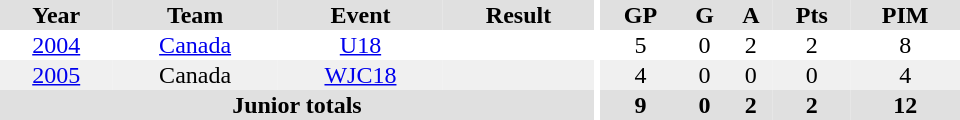<table border="0" cellpadding="1" cellspacing="0" ID="Table3" style="text-align:center; width:40em">
<tr ALIGN="center" bgcolor="#e0e0e0">
<th>Year</th>
<th>Team</th>
<th>Event</th>
<th>Result</th>
<th rowspan="99" bgcolor="#ffffff"></th>
<th>GP</th>
<th>G</th>
<th>A</th>
<th>Pts</th>
<th>PIM</th>
</tr>
<tr>
<td><a href='#'>2004</a></td>
<td><a href='#'>Canada</a></td>
<td><a href='#'>U18</a></td>
<td></td>
<td>5</td>
<td>0</td>
<td>2</td>
<td>2</td>
<td>8</td>
</tr>
<tr bgcolor="#f0f0f0">
<td><a href='#'>2005</a></td>
<td>Canada</td>
<td><a href='#'>WJC18</a></td>
<td></td>
<td>4</td>
<td>0</td>
<td>0</td>
<td>0</td>
<td>4</td>
</tr>
<tr bgcolor="#e0e0e0">
<th colspan="4">Junior totals</th>
<th>9</th>
<th>0</th>
<th>2</th>
<th>2</th>
<th>12</th>
</tr>
</table>
